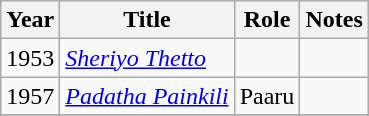<table class="wikitable sortable">
<tr>
<th>Year</th>
<th>Title</th>
<th>Role</th>
<th class="unsortable">Notes</th>
</tr>
<tr>
<td>1953</td>
<td><em><a href='#'>Sheriyo Thetto</a></em></td>
<td></td>
<td></td>
</tr>
<tr>
<td>1957</td>
<td><em><a href='#'>Padatha Painkili</a></em></td>
<td>Paaru</td>
<td></td>
</tr>
<tr>
</tr>
</table>
